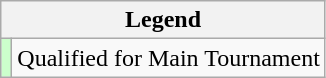<table class="wikitable">
<tr>
<th colspan=2>Legend</th>
</tr>
<tr>
<td bgcolor="ccffcc"></td>
<td>Qualified for Main Tournament</td>
</tr>
</table>
